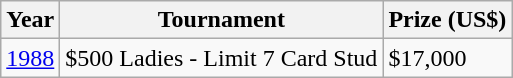<table class="wikitable">
<tr>
<th>Year</th>
<th>Tournament</th>
<th>Prize (US$)</th>
</tr>
<tr>
<td><a href='#'>1988</a></td>
<td>$500 Ladies - Limit 7 Card Stud</td>
<td>$17,000</td>
</tr>
</table>
